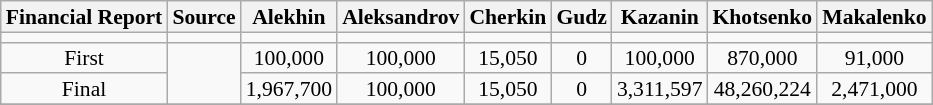<table class="wikitable" style="text-align:center; font-size:90%; line-height:14px">
<tr>
<th>Financial Report</th>
<th>Source</th>
<th>Alekhin</th>
<th>Aleksandrov</th>
<th>Cherkin</th>
<th>Gudz</th>
<th>Kazanin</th>
<th>Khotsenko</th>
<th>Makalenko</th>
</tr>
<tr>
<td></td>
<td></td>
<td bgcolor=></td>
<td bgcolor=></td>
<td bgcolor=></td>
<td bgcolor=></td>
<td bgcolor=></td>
<td bgcolor=></td>
<td bgcolor=></td>
</tr>
<tr align=center>
<td>First</td>
<td rowspan=2></td>
<td>100,000</td>
<td>100,000</td>
<td>15,050</td>
<td>0</td>
<td>100,000</td>
<td>870,000</td>
<td>91,000</td>
</tr>
<tr>
<td>Final</td>
<td>1,967,700</td>
<td>100,000</td>
<td>15,050</td>
<td>0</td>
<td>3,311,597</td>
<td>48,260,224</td>
<td>2,471,000</td>
</tr>
<tr>
</tr>
</table>
